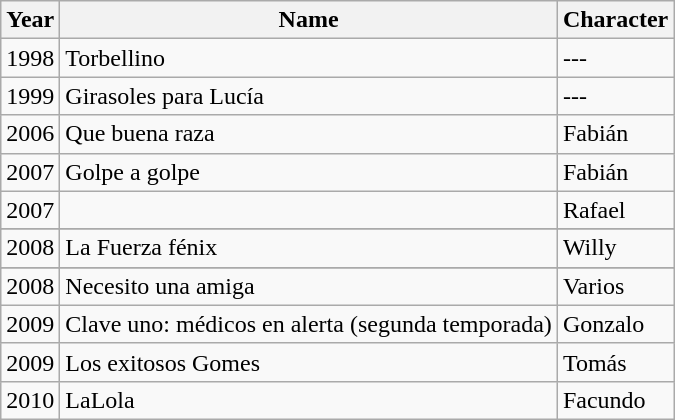<table class="wikitable">
<tr>
<th>Year</th>
<th>Name</th>
<th>Character</th>
</tr>
<tr>
<td>1998</td>
<td>Torbellino</td>
<td>---</td>
</tr>
<tr>
<td>1999</td>
<td>Girasoles para Lucía</td>
<td>---</td>
</tr>
<tr>
<td>2006</td>
<td>Que buena raza</td>
<td>Fabián</td>
</tr>
<tr>
<td>2007</td>
<td>Golpe a golpe</td>
<td>Fabián</td>
</tr>
<tr>
<td>2007</td>
<td><em></em></td>
<td>Rafael</td>
</tr>
<tr>
</tr>
<tr>
<td>2008</td>
<td>La Fuerza fénix</td>
<td>Willy</td>
</tr>
<tr>
</tr>
<tr>
<td>2008</td>
<td>Necesito una amiga</td>
<td>Varios</td>
</tr>
<tr>
<td>2009</td>
<td>Clave uno: médicos en alerta (segunda temporada)</td>
<td>Gonzalo</td>
</tr>
<tr>
<td>2009</td>
<td>Los exitosos Gomes</td>
<td>Tomás</td>
</tr>
<tr>
<td>2010</td>
<td>LaLola</td>
<td>Facundo </td>
</tr>
</table>
